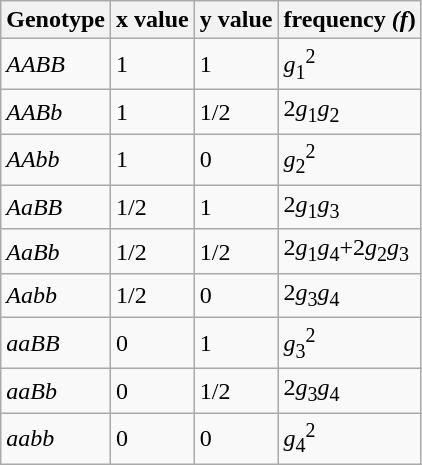<table class="wikitable">
<tr>
<th>Genotype</th>
<th>x value</th>
<th>y value</th>
<th>frequency <em>(f</em>)</th>
</tr>
<tr>
<td><em>AABB</em></td>
<td>1</td>
<td>1</td>
<td><em>g</em><sub>1</sub><sup>2</sup></td>
</tr>
<tr>
<td><em>AABb</em></td>
<td>1</td>
<td>1/2</td>
<td>2<em>g</em><sub>1</sub><em>g</em><sub>2</sub></td>
</tr>
<tr>
<td><em>AAbb</em></td>
<td>1</td>
<td>0</td>
<td><em>g</em><sub>2</sub><sup>2</sup></td>
</tr>
<tr>
<td><em>AaBB</em></td>
<td>1/2</td>
<td>1</td>
<td>2<em>g</em><sub>1</sub><em>g</em><sub>3</sub></td>
</tr>
<tr>
<td><em>AaBb</em></td>
<td>1/2</td>
<td>1/2</td>
<td>2<em>g</em><sub>1</sub><em>g</em><sub>4</sub>+2<em>g</em><sub>2</sub><em>g</em><sub>3</sub></td>
</tr>
<tr>
<td><em>Aabb</em></td>
<td>1/2</td>
<td>0</td>
<td>2<em>g</em><sub>3</sub><em>g</em><sub>4</sub></td>
</tr>
<tr>
<td><em>aaBB</em></td>
<td>0</td>
<td>1</td>
<td><em>g</em><sub>3</sub><sup>2</sup></td>
</tr>
<tr>
<td><em>aaBb</em></td>
<td>0</td>
<td>1/2</td>
<td>2<em>g</em><sub>3</sub><em>g</em><sub>4</sub></td>
</tr>
<tr>
<td><em>aabb</em></td>
<td>0</td>
<td>0</td>
<td><em>g</em><sub>4</sub><sup>2</sup></td>
</tr>
</table>
